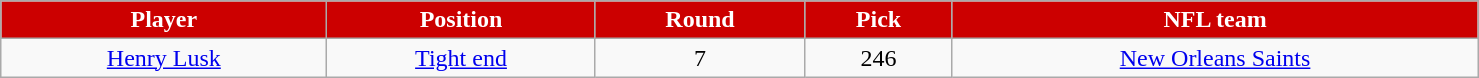<table class="wikitable" width="78%">
<tr align="center" style="background:#CC0000; color:white">
<td><strong>Player</strong></td>
<td><strong>Position</strong></td>
<td><strong>Round</strong></td>
<td><strong>Pick</strong></td>
<td><strong>NFL team</strong></td>
</tr>
<tr align="center">
<td><a href='#'>Henry Lusk</a></td>
<td><a href='#'>Tight end</a></td>
<td>7</td>
<td>246</td>
<td><a href='#'>New Orleans Saints</a></td>
</tr>
</table>
